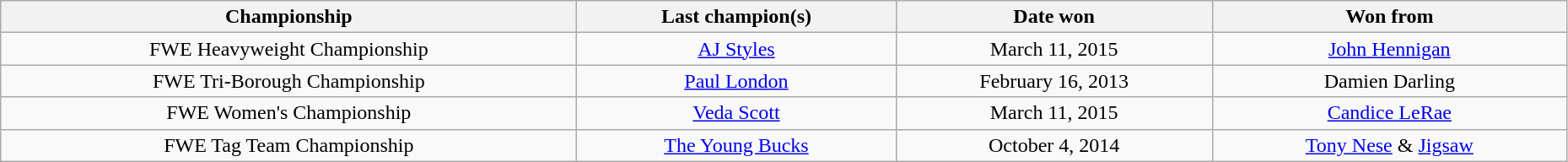<table class="wikitable sortable"  style="width:98%; text-align:center;">
<tr>
<th>Championship</th>
<th>Last champion(s)</th>
<th>Date won</th>
<th>Won from</th>
</tr>
<tr>
<td>FWE Heavyweight Championship</td>
<td><a href='#'>AJ Styles</a></td>
<td>March 11, 2015</td>
<td><a href='#'>John Hennigan</a></td>
</tr>
<tr>
<td>FWE Tri-Borough Championship</td>
<td><a href='#'>Paul London</a></td>
<td>February 16, 2013</td>
<td>Damien Darling</td>
</tr>
<tr>
<td>FWE Women's Championship</td>
<td><a href='#'>Veda Scott</a></td>
<td>March 11, 2015</td>
<td><a href='#'>Candice LeRae</a></td>
</tr>
<tr>
<td>FWE Tag Team Championship</td>
<td><a href='#'>The Young Bucks</a></td>
<td>October 4, 2014</td>
<td><a href='#'>Tony Nese</a> & <a href='#'>Jigsaw</a></td>
</tr>
</table>
